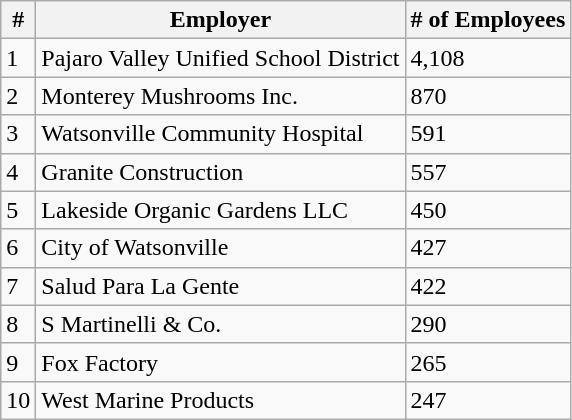<table class="wikitable">
<tr>
<th>#</th>
<th>Employer</th>
<th># of Employees</th>
</tr>
<tr>
<td>1</td>
<td>Pajaro Valley Unified School District</td>
<td>4,108</td>
</tr>
<tr>
<td>2</td>
<td>Monterey Mushrooms Inc.</td>
<td>870</td>
</tr>
<tr>
<td>3</td>
<td>Watsonville Community Hospital</td>
<td>591</td>
</tr>
<tr>
<td>4</td>
<td>Granite Construction</td>
<td>557</td>
</tr>
<tr>
<td>5</td>
<td>Lakeside Organic Gardens LLC</td>
<td>450</td>
</tr>
<tr>
<td>6</td>
<td>City of Watsonville</td>
<td>427</td>
</tr>
<tr>
<td>7</td>
<td>Salud Para La Gente</td>
<td>422</td>
</tr>
<tr>
<td>8</td>
<td>S Martinelli & Co.</td>
<td>290</td>
</tr>
<tr>
<td>9</td>
<td>Fox Factory</td>
<td>265</td>
</tr>
<tr>
<td>10</td>
<td>West Marine Products</td>
<td>247</td>
</tr>
</table>
